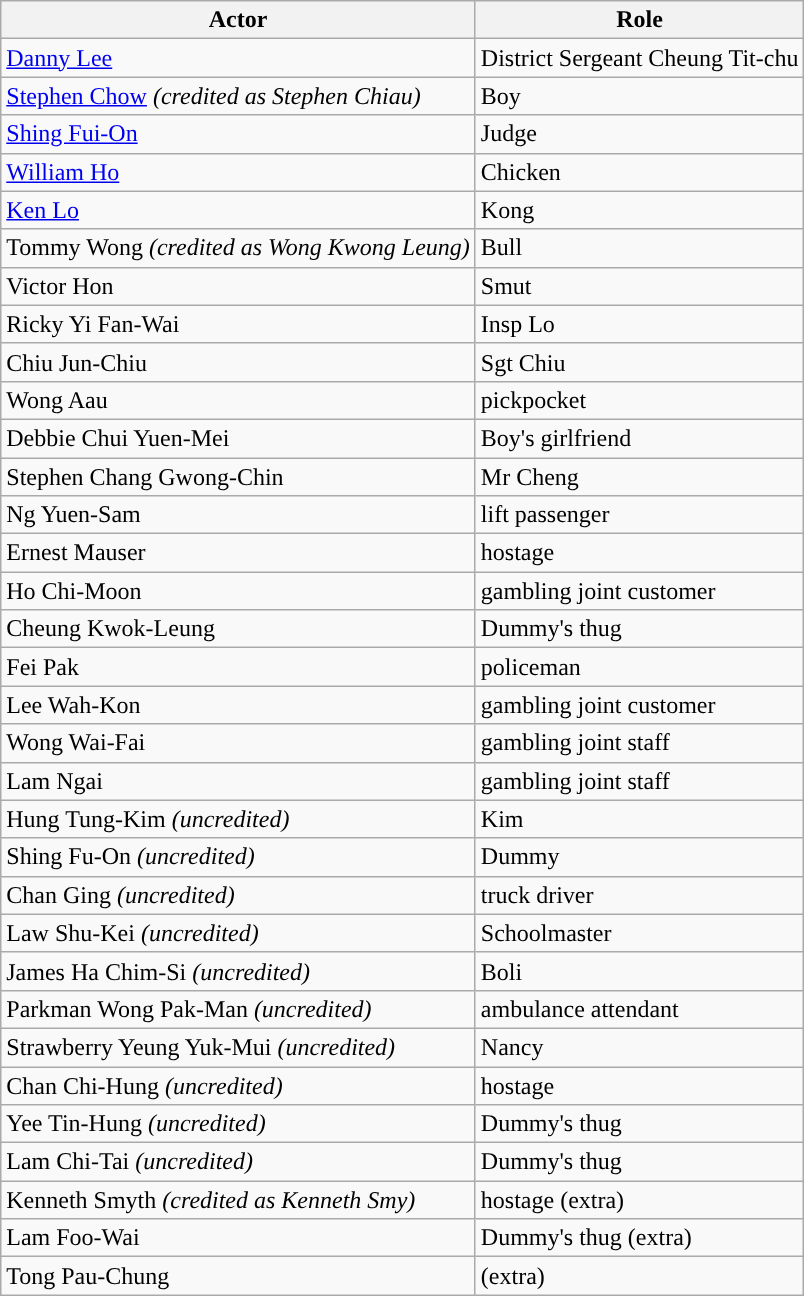<table class=wikitable>
<tr>
<th bgcolor="lightblue">Actor</th>
<th bgcolor="pink">Role</th>
</tr>
<tr>
<td><a href='#'>Danny Lee</a></td>
<td>District Sergeant Cheung Tit-chu</td>
</tr>
<tr>
<td><a href='#'>Stephen Chow</a> <em>(credited as Stephen Chiau)</em></td>
<td>Boy</td>
</tr>
<tr>
<td><a href='#'>Shing Fui-On</a></td>
<td>Judge</td>
</tr>
<tr>
<td><a href='#'>William Ho</a></td>
<td>Chicken</td>
</tr>
<tr>
<td><a href='#'>Ken Lo</a></td>
<td>Kong</td>
</tr>
<tr>
<td>Tommy Wong <em>(credited as Wong Kwong Leung)</em></td>
<td>Bull</td>
</tr>
<tr>
<td>Victor Hon</td>
<td>Smut</td>
</tr>
<tr>
<td>Ricky Yi Fan-Wai</td>
<td>Insp Lo</td>
</tr>
<tr>
<td>Chiu Jun-Chiu</td>
<td>Sgt Chiu</td>
</tr>
<tr>
<td>Wong Aau</td>
<td>pickpocket</td>
</tr>
<tr>
<td>Debbie Chui Yuen-Mei</td>
<td>Boy's girlfriend</td>
</tr>
<tr>
<td>Stephen Chang Gwong-Chin</td>
<td>Mr Cheng</td>
</tr>
<tr>
<td>Ng Yuen-Sam</td>
<td>lift passenger</td>
</tr>
<tr>
<td>Ernest Mauser</td>
<td>hostage</td>
</tr>
<tr>
<td>Ho Chi-Moon</td>
<td>gambling joint customer</td>
</tr>
<tr>
<td>Cheung Kwok-Leung</td>
<td>Dummy's thug</td>
</tr>
<tr>
<td>Fei Pak</td>
<td>policeman</td>
</tr>
<tr>
<td>Lee Wah-Kon</td>
<td>gambling joint customer</td>
</tr>
<tr>
<td>Wong Wai-Fai</td>
<td>gambling joint staff</td>
</tr>
<tr>
<td>Lam Ngai</td>
<td>gambling joint staff</td>
</tr>
<tr>
<td>Hung Tung-Kim <em>(uncredited)</em></td>
<td>Kim</td>
</tr>
<tr>
<td>Shing Fu-On <em>(uncredited)</em></td>
<td>Dummy</td>
</tr>
<tr>
<td>Chan Ging <em>(uncredited)</em></td>
<td>truck driver</td>
</tr>
<tr>
<td>Law Shu-Kei <em>(uncredited)</em></td>
<td>Schoolmaster</td>
</tr>
<tr>
<td>James Ha Chim-Si <em>(uncredited)</em></td>
<td>Boli</td>
</tr>
<tr>
<td>Parkman Wong Pak-Man <em>(uncredited)</em></td>
<td>ambulance attendant</td>
</tr>
<tr>
<td>Strawberry Yeung Yuk-Mui <em>(uncredited)</em></td>
<td>Nancy</td>
</tr>
<tr>
<td>Chan Chi-Hung <em>(uncredited)</em></td>
<td>hostage</td>
</tr>
<tr>
<td>Yee Tin-Hung <em>(uncredited)</em></td>
<td>Dummy's thug</td>
</tr>
<tr>
<td>Lam Chi-Tai <em>(uncredited)</em></td>
<td>Dummy's thug</td>
</tr>
<tr>
<td>Kenneth Smyth <em>(credited as Kenneth Smy)</em></td>
<td>hostage (extra)</td>
</tr>
<tr>
<td>Lam Foo-Wai</td>
<td>Dummy's thug (extra)</td>
</tr>
<tr>
<td>Tong Pau-Chung</td>
<td>(extra)</td>
</tr>
</table>
